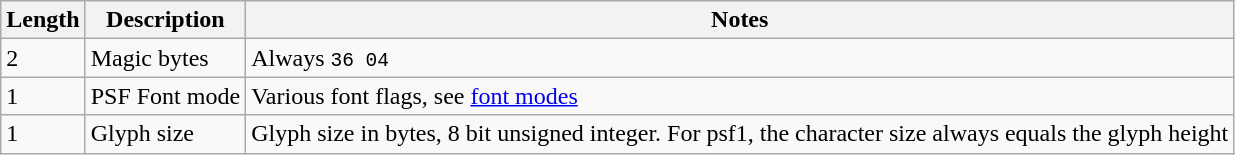<table class="wikitable">
<tr>
<th>Length</th>
<th>Description</th>
<th>Notes</th>
</tr>
<tr>
<td>2</td>
<td>Magic bytes</td>
<td>Always <code>36 04</code></td>
</tr>
<tr>
<td>1</td>
<td>PSF Font mode</td>
<td>Various font flags, see <a href='#'>font modes</a></td>
</tr>
<tr>
<td>1</td>
<td>Glyph size</td>
<td>Glyph size in bytes, 8 bit unsigned integer. For psf1, the character size always equals the glyph height</td>
</tr>
</table>
